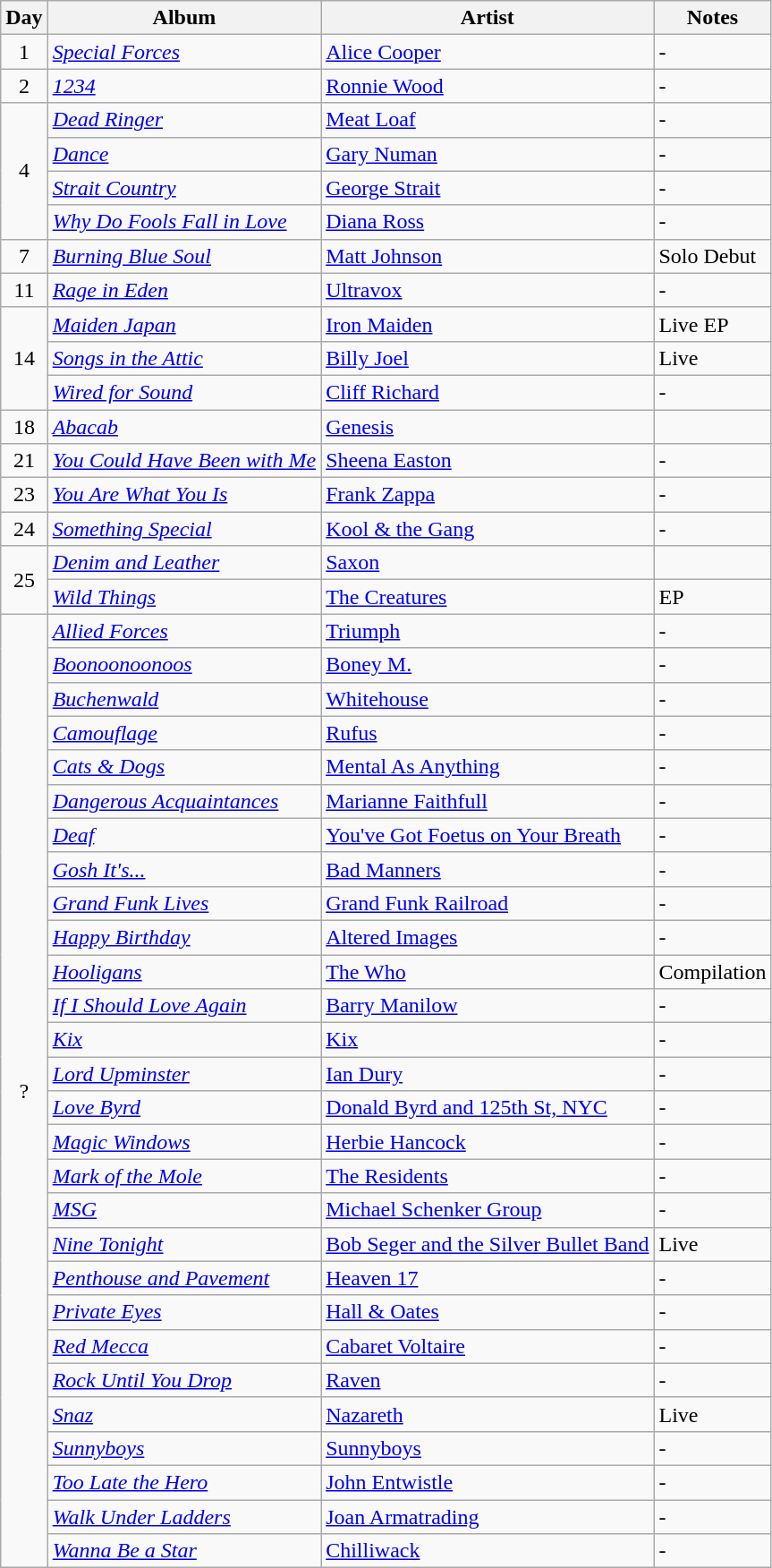<table class="wikitable">
<tr>
<th>Day</th>
<th>Album</th>
<th>Artist</th>
<th>Notes</th>
</tr>
<tr>
<td style="text-align:center;">1</td>
<td><em><a href='#'>Special Forces</a></em></td>
<td><a href='#'>Alice Cooper</a></td>
<td>-</td>
</tr>
<tr>
<td style="text-align:center;">2</td>
<td><em><a href='#'>1234</a></em></td>
<td><a href='#'>Ronnie Wood</a></td>
<td>-</td>
</tr>
<tr>
<td rowspan="4" style="text-align:center;">4</td>
<td><em><a href='#'>Dead Ringer</a></em></td>
<td><a href='#'>Meat Loaf</a></td>
<td>-</td>
</tr>
<tr>
<td><em><a href='#'>Dance</a></em></td>
<td><a href='#'>Gary Numan</a></td>
<td>-</td>
</tr>
<tr>
<td><em><a href='#'>Strait Country</a></em></td>
<td><a href='#'>George Strait</a></td>
<td>-</td>
</tr>
<tr>
<td><em><a href='#'>Why Do Fools Fall in Love</a></em></td>
<td><a href='#'>Diana Ross</a></td>
<td>-</td>
</tr>
<tr>
<td style="text-align:center;">7</td>
<td><em><a href='#'>Burning Blue Soul</a></em></td>
<td><a href='#'>Matt Johnson</a></td>
<td>Solo Debut</td>
</tr>
<tr>
<td style="text-align:center;">11</td>
<td><em><a href='#'>Rage in Eden</a></em></td>
<td><a href='#'>Ultravox</a></td>
<td>-</td>
</tr>
<tr>
<td rowspan="3" style="text-align:center;">14</td>
<td><em><a href='#'>Maiden Japan</a></em></td>
<td><a href='#'>Iron Maiden</a></td>
<td>Live EP</td>
</tr>
<tr>
<td><em><a href='#'>Songs in the Attic</a></em></td>
<td><a href='#'>Billy Joel</a></td>
<td>Live</td>
</tr>
<tr>
<td><em><a href='#'>Wired for Sound</a></em></td>
<td><a href='#'>Cliff Richard</a></td>
<td>-</td>
</tr>
<tr>
<td style="text-align:center;">18</td>
<td><em><a href='#'>Abacab</a></em></td>
<td><a href='#'>Genesis</a></td>
<td></td>
</tr>
<tr>
<td rowspan="1" style="text-align:center;">21</td>
<td><em><a href='#'>You Could Have Been with Me</a></em></td>
<td><a href='#'>Sheena Easton</a></td>
<td>-</td>
</tr>
<tr>
<td style="text-align:center;">23</td>
<td><em><a href='#'>You Are What You Is</a></em></td>
<td><a href='#'>Frank Zappa</a></td>
<td>-</td>
</tr>
<tr>
<td rowspan="1" style="text-align:center;">24</td>
<td><em><a href='#'>Something Special</a></em></td>
<td><a href='#'>Kool & the Gang</a></td>
<td>-</td>
</tr>
<tr>
<td rowspan="2" style="text-align:center;">25</td>
<td><em><a href='#'>Denim and Leather</a></em></td>
<td><a href='#'>Saxon</a></td>
<td></td>
</tr>
<tr>
<td><em><a href='#'>Wild Things</a></em></td>
<td><a href='#'>The Creatures</a></td>
<td>EP</td>
</tr>
<tr>
<td rowspan="30" style="text-align:center;">?</td>
<td><em><a href='#'>Allied Forces</a></em></td>
<td><a href='#'>Triumph</a></td>
<td>-</td>
</tr>
<tr>
<td><em><a href='#'>Boonoonoonoos</a></em></td>
<td><a href='#'>Boney M.</a></td>
<td>-</td>
</tr>
<tr>
<td><em><a href='#'>Buchenwald</a></em></td>
<td><a href='#'>Whitehouse</a></td>
<td>-</td>
</tr>
<tr>
<td><em><a href='#'>Camouflage</a></em></td>
<td><a href='#'>Rufus</a></td>
<td>-</td>
</tr>
<tr>
<td><em><a href='#'>Cats & Dogs</a></em></td>
<td><a href='#'>Mental As Anything</a></td>
<td>-</td>
</tr>
<tr>
<td><em><a href='#'>Dangerous Acquaintances</a></em></td>
<td><a href='#'>Marianne Faithfull</a></td>
<td>-</td>
</tr>
<tr>
<td><em><a href='#'>Deaf</a></em></td>
<td><a href='#'>You've Got Foetus on Your Breath</a></td>
<td>-</td>
</tr>
<tr>
<td><em><a href='#'>Gosh It's...</a></em></td>
<td><a href='#'>Bad Manners</a></td>
<td>-</td>
</tr>
<tr>
<td><em><a href='#'>Grand Funk Lives</a></em></td>
<td><a href='#'>Grand Funk Railroad</a></td>
<td>-</td>
</tr>
<tr>
<td><em><a href='#'>Happy Birthday</a></em></td>
<td><a href='#'>Altered Images</a></td>
<td>-</td>
</tr>
<tr>
<td><em><a href='#'>Hooligans</a></em></td>
<td><a href='#'>The Who</a></td>
<td>Compilation</td>
</tr>
<tr>
<td><em><a href='#'>If I Should Love Again</a></em></td>
<td><a href='#'>Barry Manilow</a></td>
<td>-</td>
</tr>
<tr>
<td><em><a href='#'>Kix</a></em></td>
<td><a href='#'>Kix</a></td>
<td>-</td>
</tr>
<tr>
<td><em><a href='#'>Lord Upminster</a></em></td>
<td><a href='#'>Ian Dury</a></td>
<td>-</td>
</tr>
<tr>
<td><em><a href='#'>Love Byrd</a></em></td>
<td><a href='#'>Donald Byrd and 125th St, NYC</a></td>
<td>-</td>
</tr>
<tr>
<td><em><a href='#'>Magic Windows</a></em></td>
<td><a href='#'>Herbie Hancock</a></td>
<td>-</td>
</tr>
<tr>
<td><em><a href='#'>Mark of the Mole</a></em></td>
<td><a href='#'>The Residents</a></td>
<td>-</td>
</tr>
<tr>
<td><em><a href='#'>MSG</a></em></td>
<td><a href='#'>Michael Schenker Group</a></td>
<td>-</td>
</tr>
<tr>
<td><em><a href='#'>Nine Tonight</a></em></td>
<td><a href='#'>Bob Seger and the Silver Bullet Band</a></td>
<td>Live</td>
</tr>
<tr>
<td><em><a href='#'>Penthouse and Pavement</a></em></td>
<td><a href='#'>Heaven 17</a></td>
<td>-</td>
</tr>
<tr>
<td><em><a href='#'>Private Eyes</a></em></td>
<td><a href='#'>Hall & Oates</a></td>
<td>-</td>
</tr>
<tr>
<td><em><a href='#'>Red Mecca</a></em></td>
<td><a href='#'>Cabaret Voltaire</a></td>
<td>-</td>
</tr>
<tr>
<td><em><a href='#'>Rock Until You Drop</a></em></td>
<td><a href='#'>Raven</a></td>
<td>-</td>
</tr>
<tr>
<td><em><a href='#'>Snaz</a></em></td>
<td><a href='#'>Nazareth</a></td>
<td>Live</td>
</tr>
<tr>
<td><em><a href='#'>Sunnyboys</a></em></td>
<td><a href='#'>Sunnyboys</a></td>
<td>-</td>
</tr>
<tr>
<td><em><a href='#'>Too Late the Hero</a></em></td>
<td><a href='#'>John Entwistle</a></td>
<td>-</td>
</tr>
<tr>
<td><em><a href='#'>Walk Under Ladders</a></em></td>
<td><a href='#'>Joan Armatrading</a></td>
<td>-</td>
</tr>
<tr>
<td><em><a href='#'>Wanna Be a Star</a></em></td>
<td><a href='#'>Chilliwack</a></td>
<td>-</td>
</tr>
</table>
